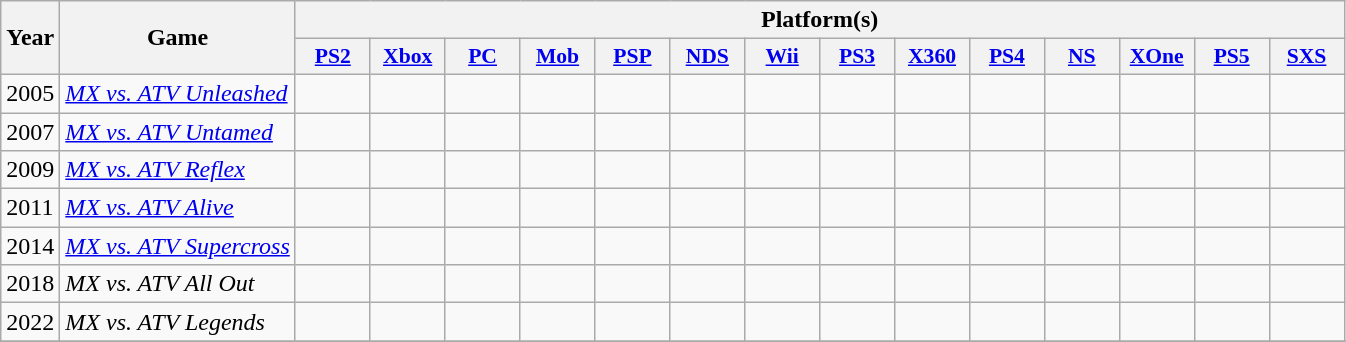<table class="wikitable sortable">
<tr>
<th rowspan="2">Year</th>
<th rowspan="2">Game</th>
<th colspan="14">Platform(s)</th>
</tr>
<tr>
<th style="width:3em; font-size:90%" class="unsortable"><a href='#'>PS2</a></th>
<th style="width:3em; font-size:90%" class="unsortable"><a href='#'>Xbox</a></th>
<th style="width:3em; font-size:90%" class="unsortable"><a href='#'>PC</a></th>
<th style="width:3em; font-size:90%" class="unsortable"><a href='#'>Mob</a></th>
<th style="width:3em; font-size:90%" class="unsortable"><a href='#'>PSP</a></th>
<th style="width:3em; font-size:90%" class="unsortable"><a href='#'>NDS</a></th>
<th style="width:3em; font-size:90%" class="unsortable"><a href='#'>Wii</a></th>
<th style="width:3em; font-size:90%" class="unsortable"><a href='#'>PS3</a></th>
<th style="width:3em; font-size:90%" class="unsortable"><a href='#'>X360</a></th>
<th style="width:3em; font-size:90%" class="unsortable"><a href='#'>PS4</a></th>
<th style="width:3em; font-size:90%" class="unsortable"><a href='#'>NS</a></th>
<th style="width:3em; font-size:90%" class="unsortable"><a href='#'>XOne</a></th>
<th style="width:3em; font-size:90%" class="unsortable"><a href='#'>PS5</a></th>
<th style="width:3em; font-size:90%" class="unsortable"><a href='#'>SXS</a></th>
</tr>
<tr>
<td>2005</td>
<td><em><a href='#'>MX vs. ATV Unleashed</a></em></td>
<td></td>
<td></td>
<td></td>
<td></td>
<td></td>
<td></td>
<td></td>
<td></td>
<td></td>
<td></td>
<td></td>
<td></td>
<td></td>
<td></td>
</tr>
<tr>
<td>2007</td>
<td><em><a href='#'>MX vs. ATV Untamed</a></em></td>
<td></td>
<td></td>
<td></td>
<td></td>
<td></td>
<td></td>
<td></td>
<td></td>
<td></td>
<td></td>
<td></td>
<td></td>
<td></td>
<td></td>
</tr>
<tr>
<td>2009</td>
<td><em><a href='#'>MX vs. ATV Reflex</a></em></td>
<td></td>
<td></td>
<td></td>
<td></td>
<td></td>
<td></td>
<td></td>
<td></td>
<td></td>
<td></td>
<td></td>
<td></td>
<td></td>
<td></td>
</tr>
<tr>
<td>2011</td>
<td><em><a href='#'>MX vs. ATV Alive</a></em></td>
<td></td>
<td></td>
<td></td>
<td></td>
<td></td>
<td></td>
<td></td>
<td></td>
<td></td>
<td></td>
<td></td>
<td></td>
<td></td>
<td></td>
</tr>
<tr>
<td>2014</td>
<td><em><a href='#'>MX vs. ATV Supercross</a></em></td>
<td></td>
<td></td>
<td></td>
<td></td>
<td></td>
<td></td>
<td></td>
<td></td>
<td></td>
<td></td>
<td></td>
<td></td>
<td></td>
<td></td>
</tr>
<tr>
<td>2018</td>
<td><em>MX vs. ATV All Out</em></td>
<td></td>
<td></td>
<td></td>
<td></td>
<td></td>
<td></td>
<td></td>
<td></td>
<td></td>
<td></td>
<td></td>
<td></td>
<td></td>
<td></td>
</tr>
<tr>
<td>2022</td>
<td><em>MX vs. ATV Legends</em></td>
<td></td>
<td></td>
<td></td>
<td></td>
<td></td>
<td></td>
<td></td>
<td></td>
<td></td>
<td></td>
<td></td>
<td></td>
<td></td>
<td></td>
</tr>
<tr>
</tr>
</table>
